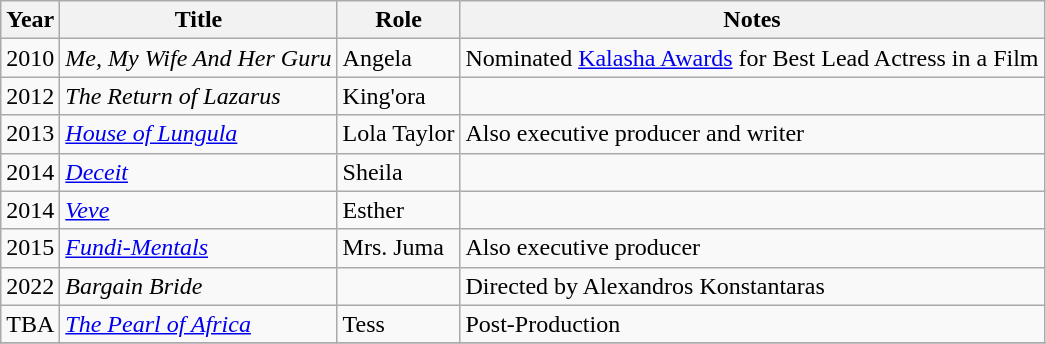<table class="wikitable sortable">
<tr>
<th>Year</th>
<th>Title</th>
<th>Role</th>
<th>Notes</th>
</tr>
<tr>
<td>2010</td>
<td><em>Me, My Wife And Her Guru</em></td>
<td>Angela</td>
<td>Nominated  <a href='#'>Kalasha Awards</a> for Best Lead Actress in a Film</td>
</tr>
<tr>
<td>2012</td>
<td><em>The Return of Lazarus</em></td>
<td>King'ora</td>
<td></td>
</tr>
<tr>
<td>2013</td>
<td><em><a href='#'>House of Lungula</a></em></td>
<td>Lola Taylor</td>
<td>Also executive producer and writer</td>
</tr>
<tr>
<td>2014</td>
<td><em><a href='#'>Deceit</a></em></td>
<td>Sheila</td>
<td></td>
</tr>
<tr>
<td>2014</td>
<td><em><a href='#'>Veve</a></em></td>
<td>Esther</td>
<td></td>
</tr>
<tr>
<td>2015</td>
<td><em><a href='#'>Fundi-Mentals</a></em></td>
<td>Mrs. Juma</td>
<td>Also executive producer</td>
</tr>
<tr>
<td>2022</td>
<td><em>Bargain Bride</em></td>
<td></td>
<td>Directed by Alexandros Konstantaras</td>
</tr>
<tr>
<td>TBA</td>
<td><em><a href='#'>The Pearl of Africa</a></em></td>
<td>Tess</td>
<td>Post-Production</td>
</tr>
<tr>
</tr>
</table>
